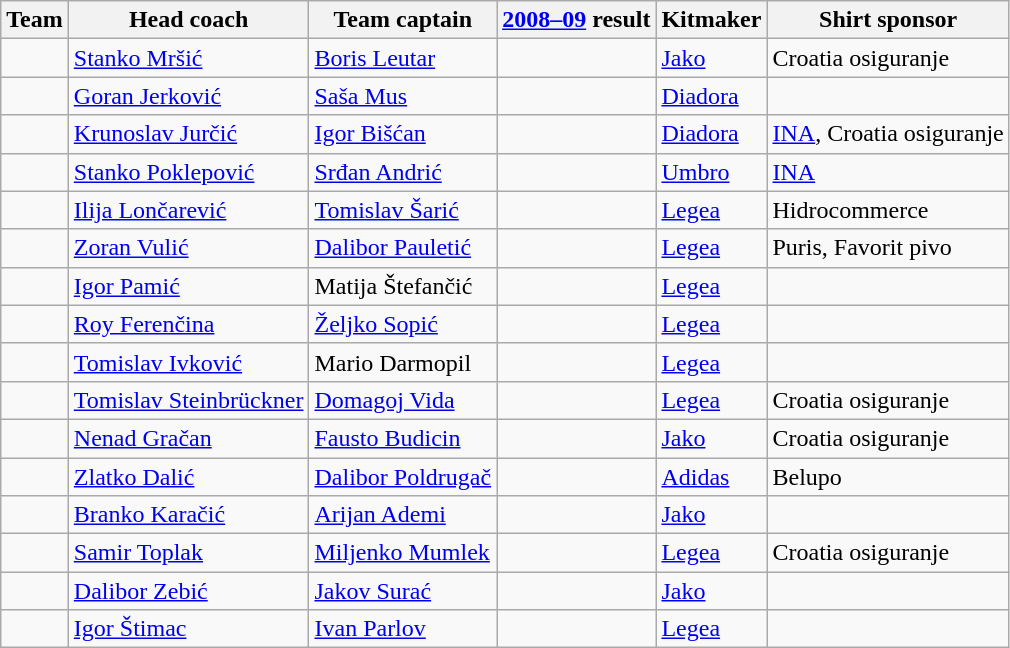<table class="wikitable sortable" style="clear: both;">
<tr>
<th>Team</th>
<th>Head coach</th>
<th>Team captain</th>
<th><a href='#'>2008–09</a> result</th>
<th>Kitmaker</th>
<th>Shirt sponsor</th>
</tr>
<tr>
<td></td>
<td> <a href='#'>Stanko Mršić</a></td>
<td> <a href='#'>Boris Leutar</a></td>
<td></td>
<td><a href='#'>Jako</a></td>
<td>Croatia osiguranje</td>
</tr>
<tr>
<td></td>
<td> <a href='#'>Goran Jerković</a></td>
<td> <a href='#'>Saša Mus</a></td>
<td></td>
<td><a href='#'>Diadora</a></td>
<td></td>
</tr>
<tr>
<td></td>
<td> <a href='#'>Krunoslav Jurčić</a></td>
<td> <a href='#'>Igor Bišćan</a></td>
<td></td>
<td><a href='#'>Diadora</a></td>
<td><a href='#'>INA</a>, Croatia osiguranje</td>
</tr>
<tr>
<td></td>
<td> <a href='#'>Stanko Poklepović</a></td>
<td> <a href='#'>Srđan Andrić</a></td>
<td></td>
<td><a href='#'>Umbro</a></td>
<td><a href='#'>INA</a></td>
</tr>
<tr>
<td></td>
<td> <a href='#'>Ilija Lončarević</a></td>
<td> <a href='#'>Tomislav Šarić</a></td>
<td></td>
<td><a href='#'>Legea</a></td>
<td>Hidrocommerce</td>
</tr>
<tr>
<td></td>
<td> <a href='#'>Zoran Vulić</a></td>
<td> <a href='#'>Dalibor Pauletić</a></td>
<td></td>
<td><a href='#'>Legea</a></td>
<td>Puris, Favorit pivo</td>
</tr>
<tr>
<td></td>
<td> <a href='#'>Igor Pamić</a></td>
<td> Matija Štefančić</td>
<td></td>
<td><a href='#'>Legea</a></td>
<td></td>
</tr>
<tr>
<td></td>
<td> <a href='#'>Roy Ferenčina</a></td>
<td> <a href='#'>Željko Sopić</a></td>
<td></td>
<td><a href='#'>Legea</a></td>
<td></td>
</tr>
<tr>
<td></td>
<td> <a href='#'>Tomislav Ivković</a></td>
<td> Mario Darmopil</td>
<td></td>
<td><a href='#'>Legea</a></td>
<td></td>
</tr>
<tr>
<td></td>
<td> <a href='#'>Tomislav Steinbrückner</a></td>
<td> <a href='#'>Domagoj Vida</a></td>
<td></td>
<td><a href='#'>Legea</a></td>
<td>Croatia osiguranje</td>
</tr>
<tr>
<td></td>
<td> <a href='#'>Nenad Gračan</a></td>
<td> <a href='#'>Fausto Budicin</a></td>
<td></td>
<td><a href='#'>Jako</a></td>
<td>Croatia osiguranje</td>
</tr>
<tr>
<td></td>
<td> <a href='#'>Zlatko Dalić</a></td>
<td> <a href='#'>Dalibor Poldrugač</a></td>
<td></td>
<td><a href='#'>Adidas</a></td>
<td>Belupo</td>
</tr>
<tr>
<td></td>
<td> <a href='#'>Branko Karačić</a></td>
<td> <a href='#'>Arijan Ademi</a></td>
<td></td>
<td><a href='#'>Jako</a></td>
<td></td>
</tr>
<tr>
<td></td>
<td> <a href='#'>Samir Toplak</a></td>
<td> <a href='#'>Miljenko Mumlek</a></td>
<td></td>
<td><a href='#'>Legea</a></td>
<td>Croatia osiguranje</td>
</tr>
<tr>
<td></td>
<td> <a href='#'>Dalibor Zebić</a></td>
<td> <a href='#'>Jakov Surać</a></td>
<td></td>
<td><a href='#'>Jako</a></td>
<td></td>
</tr>
<tr>
<td></td>
<td> <a href='#'>Igor Štimac</a></td>
<td> <a href='#'>Ivan Parlov</a></td>
<td></td>
<td><a href='#'>Legea</a></td>
<td></td>
</tr>
</table>
